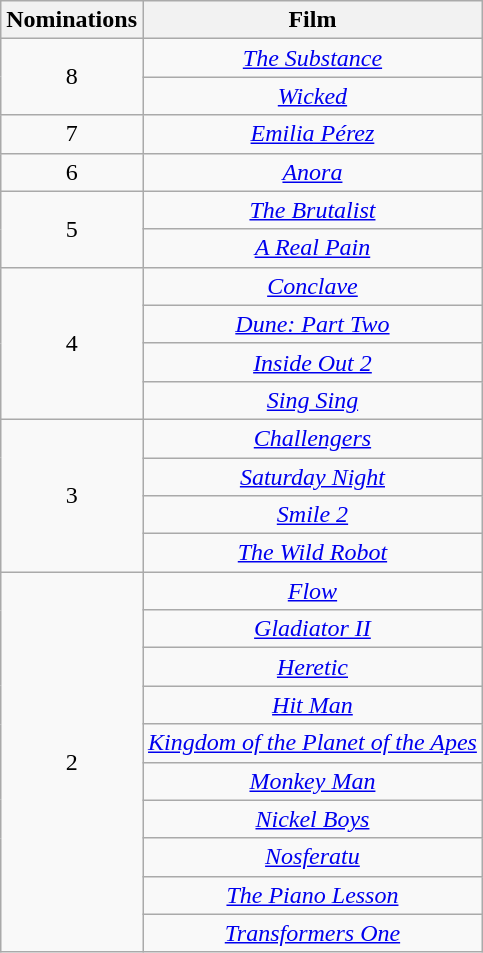<table class="wikitable" rowspan="2" style="text-align:center" background: #f6e39c;>
<tr>
<th scope="col" style="width:55px;">Nominations</th>
<th scope="col" style="text-align:center;">Film</th>
</tr>
<tr>
<td rowspan="2" style="text-align:center">8</td>
<td><em><a href='#'>The Substance</a></em></td>
</tr>
<tr>
<td><em><a href='#'>Wicked</a></em></td>
</tr>
<tr>
<td style="text-align:center">7</td>
<td><em><a href='#'>Emilia Pérez</a></em></td>
</tr>
<tr>
<td style="text-align:center">6</td>
<td><em><a href='#'>Anora</a></em></td>
</tr>
<tr>
<td rowspan="2" style="text-align:center">5</td>
<td><em><a href='#'>The Brutalist</a></em></td>
</tr>
<tr>
<td><em><a href='#'>A Real Pain</a></em></td>
</tr>
<tr>
<td rowspan="4" style="text-align:center">4</td>
<td><em><a href='#'>Conclave</a></em></td>
</tr>
<tr>
<td><em><a href='#'>Dune: Part Two</a></em></td>
</tr>
<tr>
<td><em><a href='#'>Inside Out 2</a></em></td>
</tr>
<tr>
<td><em><a href='#'>Sing Sing</a></em></td>
</tr>
<tr>
<td rowspan="4" style="text-align:center">3</td>
<td><em><a href='#'>Challengers</a></em></td>
</tr>
<tr>
<td><em><a href='#'>Saturday Night</a></em></td>
</tr>
<tr>
<td><em><a href='#'>Smile 2</a></em></td>
</tr>
<tr>
<td><em><a href='#'>The Wild Robot</a></em></td>
</tr>
<tr>
<td rowspan="10" style="text-align:center">2</td>
<td><em><a href='#'>Flow</a></em></td>
</tr>
<tr>
<td><em><a href='#'>Gladiator II</a></em></td>
</tr>
<tr>
<td><em><a href='#'>Heretic</a></em></td>
</tr>
<tr>
<td><em><a href='#'>Hit Man</a></em></td>
</tr>
<tr>
<td><em><a href='#'>Kingdom of the Planet of the Apes</a></em></td>
</tr>
<tr>
<td><em><a href='#'>Monkey Man</a></em></td>
</tr>
<tr>
<td><em><a href='#'>Nickel Boys</a></em></td>
</tr>
<tr>
<td><em><a href='#'>Nosferatu</a></em></td>
</tr>
<tr>
<td><em><a href='#'>The Piano Lesson</a></em></td>
</tr>
<tr>
<td><em><a href='#'>Transformers One</a></em></td>
</tr>
</table>
